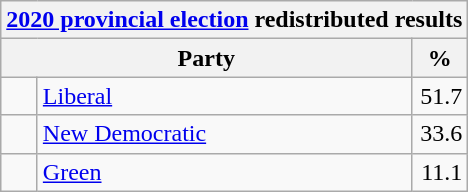<table class="wikitable">
<tr>
<th colspan="4"><a href='#'>2020 provincial election</a> redistributed results</th>
</tr>
<tr>
<th bgcolor="#DDDDFF" width="130px" colspan="2">Party</th>
<th bgcolor="#DDDDFF" width="30px">%</th>
</tr>
<tr>
<td> </td>
<td><a href='#'>Liberal</a></td>
<td align=right>51.7</td>
</tr>
<tr>
<td> </td>
<td><a href='#'>New Democratic</a></td>
<td align=right>33.6</td>
</tr>
<tr>
<td> </td>
<td><a href='#'>Green</a></td>
<td align=right>11.1</td>
</tr>
</table>
